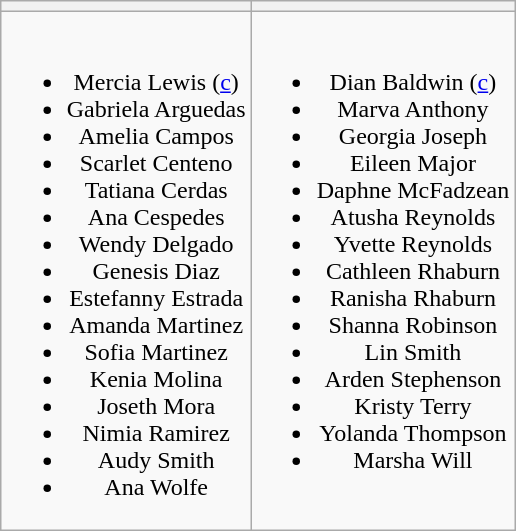<table class="wikitable" style="text-align:center; margin:auto">
<tr>
<th></th>
<th></th>
</tr>
<tr style="vertical-align:top">
<td><br><ul><li>Mercia Lewis (<a href='#'>c</a>)</li><li>Gabriela Arguedas</li><li>Amelia Campos</li><li>Scarlet Centeno</li><li>Tatiana Cerdas</li><li>Ana Cespedes</li><li>Wendy Delgado</li><li>Genesis Diaz</li><li>Estefanny Estrada</li><li>Amanda Martinez</li><li>Sofia Martinez</li><li>Kenia Molina</li><li>Joseth Mora</li><li>Nimia Ramirez</li><li>Audy Smith</li><li>Ana Wolfe</li></ul></td>
<td><br><ul><li>Dian Baldwin (<a href='#'>c</a>)</li><li>Marva Anthony</li><li>Georgia Joseph</li><li>Eileen Major</li><li>Daphne McFadzean</li><li>Atusha Reynolds</li><li>Yvette Reynolds</li><li>Cathleen Rhaburn</li><li>Ranisha Rhaburn</li><li>Shanna Robinson</li><li>Lin Smith</li><li>Arden Stephenson</li><li>Kristy Terry</li><li>Yolanda Thompson</li><li>Marsha Will</li></ul></td>
</tr>
</table>
